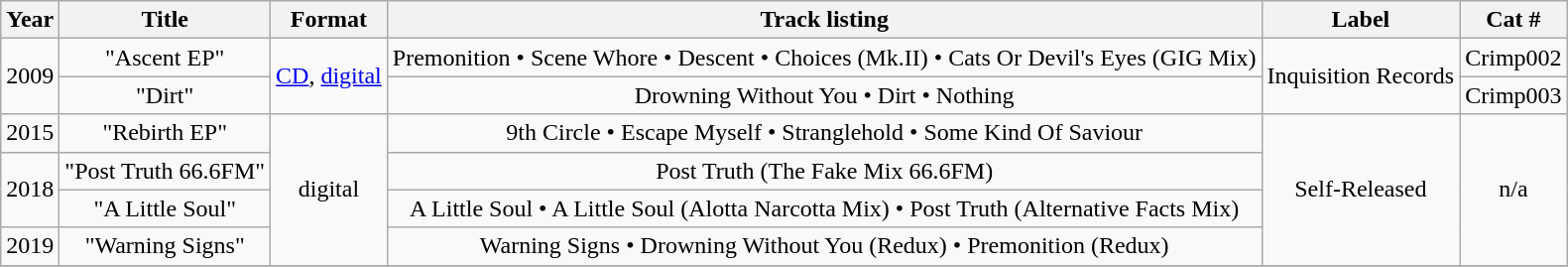<table class="wikitable" style="text-align: center;">
<tr>
<th>Year</th>
<th>Title</th>
<th>Format</th>
<th>Track listing</th>
<th>Label</th>
<th>Cat #</th>
</tr>
<tr>
<td rowspan="2">2009</td>
<td>"Ascent EP"</td>
<td rowspan="2"><a href='#'>CD</a>, <a href='#'>digital</a></td>
<td>Premonition • Scene Whore • Descent • Choices (Mk.II) • Cats Or Devil's Eyes (GIG Mix)</td>
<td rowspan="2">Inquisition Records</td>
<td>Crimp002</td>
</tr>
<tr>
<td>"Dirt"</td>
<td>Drowning Without You • Dirt • Nothing</td>
<td>Crimp003</td>
</tr>
<tr>
<td>2015</td>
<td>"Rebirth EP"</td>
<td rowspan="4">digital</td>
<td>9th Circle • Escape Myself • Stranglehold • Some Kind Of Saviour</td>
<td rowspan="4">Self-Released</td>
<td rowspan="4">n/a</td>
</tr>
<tr>
<td rowspan="2">2018</td>
<td>"Post Truth 66.6FM"</td>
<td>Post Truth (The Fake Mix 66.6FM)</td>
</tr>
<tr>
<td>"A Little Soul"</td>
<td>A Little Soul • A Little Soul (Alotta Narcotta Mix) • Post Truth (Alternative Facts Mix)</td>
</tr>
<tr>
<td>2019</td>
<td>"Warning Signs"</td>
<td>Warning Signs • Drowning Without You (Redux) • Premonition (Redux)</td>
</tr>
<tr>
</tr>
</table>
